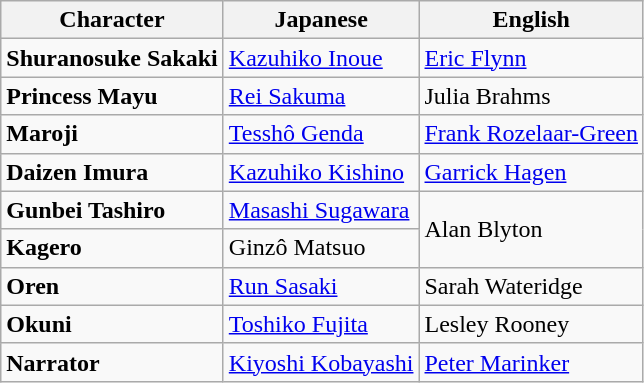<table class="wikitable">
<tr>
<th>Character</th>
<th>Japanese</th>
<th>English<br></th>
</tr>
<tr>
<td><strong>Shuranosuke Sakaki</strong></td>
<td><a href='#'>Kazuhiko Inoue</a></td>
<td><a href='#'>Eric Flynn</a></td>
</tr>
<tr>
<td><strong>Princess Mayu</strong></td>
<td><a href='#'>Rei Sakuma</a></td>
<td>Julia Brahms</td>
</tr>
<tr>
<td><strong>Maroji</strong></td>
<td><a href='#'>Tesshô Genda</a></td>
<td><a href='#'>Frank Rozelaar-Green</a></td>
</tr>
<tr>
<td><strong>Daizen Imura</strong></td>
<td><a href='#'>Kazuhiko Kishino</a></td>
<td><a href='#'>Garrick Hagen</a></td>
</tr>
<tr>
<td><strong>Gunbei Tashiro</strong></td>
<td><a href='#'>Masashi Sugawara</a></td>
<td rowspan="2">Alan Blyton</td>
</tr>
<tr>
<td><strong>Kagero</strong></td>
<td>Ginzô Matsuo</td>
</tr>
<tr>
<td><strong>Oren</strong></td>
<td><a href='#'>Run Sasaki</a></td>
<td>Sarah Wateridge</td>
</tr>
<tr>
<td><strong>Okuni</strong></td>
<td><a href='#'>Toshiko Fujita</a></td>
<td>Lesley Rooney</td>
</tr>
<tr>
<td><strong>Narrator</strong></td>
<td><a href='#'>Kiyoshi Kobayashi</a></td>
<td><a href='#'>Peter Marinker</a></td>
</tr>
</table>
